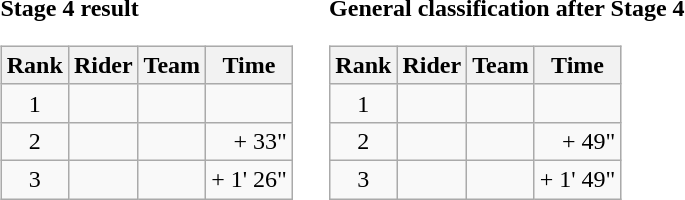<table>
<tr>
<td><strong>Stage 4 result</strong><br><table class="wikitable">
<tr>
<th scope="col">Rank</th>
<th scope="col">Rider</th>
<th scope="col">Team</th>
<th scope="col">Time</th>
</tr>
<tr>
<td style="text-align:center;">1</td>
<td></td>
<td></td>
<td style="text-align:right;"></td>
</tr>
<tr>
<td style="text-align:center;">2</td>
<td></td>
<td></td>
<td style="text-align:right;">+ 33"</td>
</tr>
<tr>
<td style="text-align:center;">3</td>
<td></td>
<td></td>
<td style="text-align:right;">+ 1' 26"</td>
</tr>
</table>
</td>
<td></td>
<td><strong>General classification after Stage 4</strong><br><table class="wikitable">
<tr>
<th scope="col">Rank</th>
<th scope="col">Rider</th>
<th scope="col">Team</th>
<th scope="col">Time</th>
</tr>
<tr>
<td style="text-align:center;">1</td>
<td></td>
<td></td>
<td style="text-align:right;"></td>
</tr>
<tr>
<td style="text-align:center;">2</td>
<td></td>
<td></td>
<td style="text-align:right;">+ 49"</td>
</tr>
<tr>
<td style="text-align:center;">3</td>
<td></td>
<td></td>
<td style="text-align:right;">+ 1' 49"</td>
</tr>
</table>
</td>
</tr>
</table>
